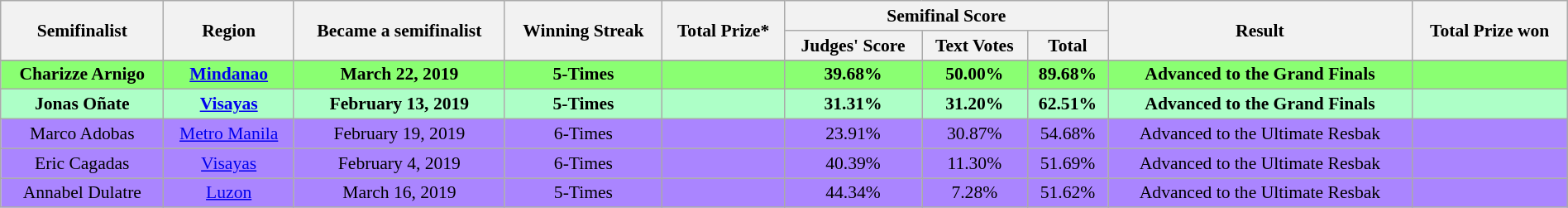<table class="wikitable mw-collapsible mw-collapsed" style="text-align:center; font-size:90%; width:100%;">
<tr>
<th rowspan="2">Semifinalist</th>
<th rowspan="2">Region</th>
<th rowspan="2">Became a semifinalist </th>
<th rowspan="2">Winning Streak</th>
<th rowspan="2">Total Prize*</th>
<th colspan="3">Semifinal Score</th>
<th rowspan="2">Result</th>
<th rowspan="2">Total Prize won</th>
</tr>
<tr>
<th>Judges' Score</th>
<th>Text Votes</th>
<th>Total</th>
</tr>
<tr>
</tr>
<tr bgcolor="8aff72">
<td><strong>Charizze Arnigo</strong></td>
<td><strong><a href='#'>Mindanao</a></strong></td>
<td><strong>March 22, 2019</strong></td>
<td><strong>5-Times</strong></td>
<td><strong></strong></td>
<td><strong>39.68%</strong></td>
<td><strong>50.00%</strong></td>
<td><strong>89.68%</strong></td>
<td><strong>Advanced to the Grand Finals</strong></td>
<td><strong></strong></td>
</tr>
<tr bgcolor="adffc7">
<td><strong>Jonas Oñate</strong></td>
<td><strong><a href='#'>Visayas</a></strong></td>
<td><strong>February 13, 2019</strong></td>
<td><strong>5-Times</strong></td>
<td><strong></strong></td>
<td><strong>31.31%</strong></td>
<td><strong>31.20%</strong></td>
<td><strong>62.51%</strong></td>
<td><strong>Advanced to the Grand Finals</strong></td>
<td><strong></strong></td>
</tr>
<tr bgcolor="aa85ff">
<td>Marco Adobas</td>
<td><a href='#'>Metro Manila</a></td>
<td>February 19, 2019</td>
<td>6-Times</td>
<td></td>
<td>23.91%</td>
<td>30.87%</td>
<td>54.68%</td>
<td>Advanced to the Ultimate Resbak</td>
<td></td>
</tr>
<tr bgcolor="aa85ff">
<td>Eric Cagadas</td>
<td><a href='#'>Visayas</a></td>
<td>February 4, 2019</td>
<td>6-Times</td>
<td></td>
<td>40.39%</td>
<td>11.30%</td>
<td>51.69%</td>
<td>Advanced to the Ultimate Resbak</td>
<td></td>
</tr>
<tr bgcolor="aa85ff">
<td>Annabel Dulatre</td>
<td><a href='#'>Luzon</a></td>
<td>March 16, 2019</td>
<td>5-Times</td>
<td></td>
<td>44.34%</td>
<td>7.28%</td>
<td>51.62%</td>
<td>Advanced to the Ultimate Resbak</td>
<td></td>
</tr>
</table>
